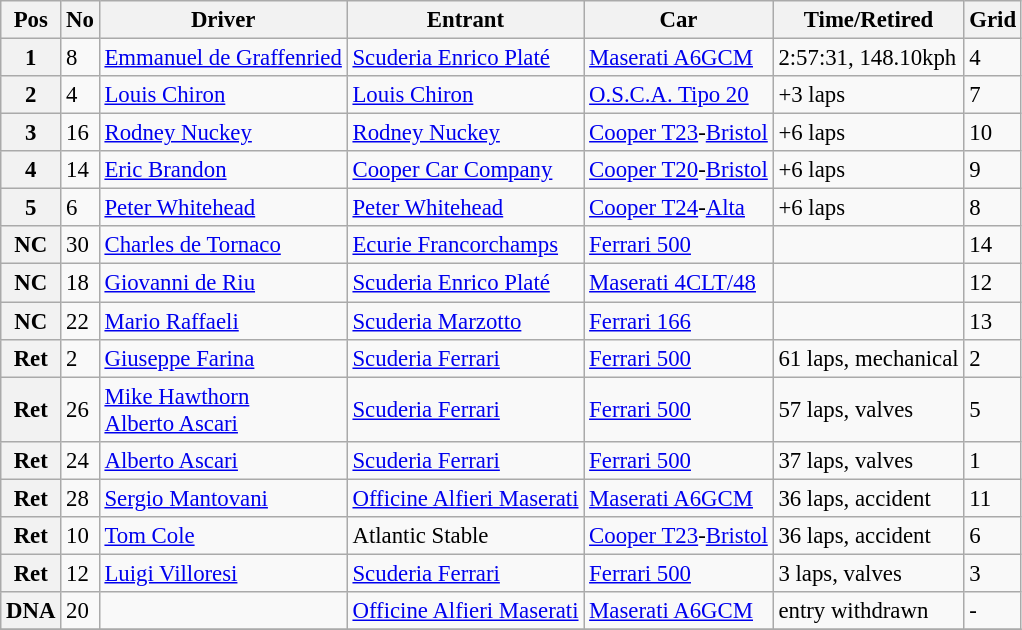<table class="wikitable sortable" style="font-size: 95%;">
<tr>
<th>Pos</th>
<th>No</th>
<th>Driver</th>
<th>Entrant</th>
<th>Car</th>
<th>Time/Retired</th>
<th>Grid</th>
</tr>
<tr>
<th>1</th>
<td>8</td>
<td> <a href='#'>Emmanuel de Graffenried</a></td>
<td><a href='#'>Scuderia Enrico Platé</a></td>
<td><a href='#'>Maserati A6GCM</a></td>
<td>2:57:31, 148.10kph</td>
<td>4</td>
</tr>
<tr>
<th>2</th>
<td>4</td>
<td> <a href='#'>Louis Chiron</a></td>
<td><a href='#'>Louis Chiron</a></td>
<td><a href='#'>O.S.C.A. Tipo 20</a></td>
<td>+3 laps</td>
<td>7</td>
</tr>
<tr>
<th>3</th>
<td>16</td>
<td> <a href='#'>Rodney Nuckey</a></td>
<td><a href='#'>Rodney Nuckey</a></td>
<td><a href='#'>Cooper T23</a>-<a href='#'>Bristol</a></td>
<td>+6 laps</td>
<td>10</td>
</tr>
<tr>
<th>4</th>
<td>14</td>
<td> <a href='#'>Eric Brandon</a></td>
<td><a href='#'>Cooper Car Company</a></td>
<td><a href='#'>Cooper T20</a>-<a href='#'>Bristol</a></td>
<td>+6 laps</td>
<td>9</td>
</tr>
<tr>
<th>5</th>
<td>6</td>
<td> <a href='#'>Peter Whitehead</a></td>
<td><a href='#'>Peter Whitehead</a></td>
<td><a href='#'>Cooper T24</a>-<a href='#'>Alta</a></td>
<td>+6 laps</td>
<td>8</td>
</tr>
<tr>
<th>NC</th>
<td>30</td>
<td> <a href='#'>Charles de Tornaco</a></td>
<td><a href='#'>Ecurie Francorchamps</a></td>
<td><a href='#'>Ferrari 500</a></td>
<td></td>
<td>14</td>
</tr>
<tr>
<th>NC</th>
<td>18</td>
<td> <a href='#'>Giovanni de Riu</a></td>
<td><a href='#'>Scuderia Enrico Platé</a></td>
<td><a href='#'>Maserati 4CLT/48</a></td>
<td></td>
<td>12</td>
</tr>
<tr>
<th>NC</th>
<td>22</td>
<td> <a href='#'>Mario Raffaeli</a></td>
<td><a href='#'>Scuderia Marzotto</a></td>
<td><a href='#'>Ferrari 166</a></td>
<td></td>
<td>13</td>
</tr>
<tr>
<th>Ret</th>
<td>2</td>
<td> <a href='#'>Giuseppe Farina</a></td>
<td><a href='#'>Scuderia Ferrari</a></td>
<td><a href='#'>Ferrari 500</a></td>
<td>61 laps, mechanical</td>
<td>2</td>
</tr>
<tr>
<th>Ret</th>
<td>26</td>
<td> <a href='#'>Mike Hawthorn</a><br> <a href='#'>Alberto Ascari</a></td>
<td><a href='#'>Scuderia Ferrari</a></td>
<td><a href='#'>Ferrari 500</a></td>
<td>57 laps, valves</td>
<td>5</td>
</tr>
<tr>
<th>Ret</th>
<td>24</td>
<td> <a href='#'>Alberto Ascari</a></td>
<td><a href='#'>Scuderia Ferrari</a></td>
<td><a href='#'>Ferrari 500</a></td>
<td>37 laps, valves</td>
<td>1</td>
</tr>
<tr>
<th>Ret</th>
<td>28</td>
<td> <a href='#'>Sergio Mantovani</a></td>
<td><a href='#'>Officine Alfieri Maserati</a></td>
<td><a href='#'>Maserati A6GCM</a></td>
<td>36 laps, accident</td>
<td>11</td>
</tr>
<tr>
<th>Ret</th>
<td>10</td>
<td> <a href='#'>Tom Cole</a></td>
<td>Atlantic Stable</td>
<td><a href='#'>Cooper T23</a>-<a href='#'>Bristol</a></td>
<td>36 laps, accident</td>
<td>6</td>
</tr>
<tr>
<th>Ret</th>
<td>12</td>
<td> <a href='#'>Luigi Villoresi</a></td>
<td><a href='#'>Scuderia Ferrari</a></td>
<td><a href='#'>Ferrari 500</a></td>
<td>3 laps, valves</td>
<td>3</td>
</tr>
<tr>
<th>DNA</th>
<td>20</td>
<td></td>
<td><a href='#'>Officine Alfieri Maserati</a></td>
<td><a href='#'>Maserati A6GCM</a></td>
<td>entry withdrawn</td>
<td>-</td>
</tr>
<tr>
</tr>
</table>
